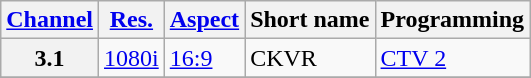<table class="wikitable">
<tr>
<th><a href='#'>Channel</a></th>
<th><a href='#'>Res.</a></th>
<th><a href='#'>Aspect</a></th>
<th>Short name</th>
<th>Programming</th>
</tr>
<tr>
<th scope = "row">3.1</th>
<td><a href='#'>1080i</a></td>
<td><a href='#'>16:9</a></td>
<td>CKVR</td>
<td><a href='#'>CTV 2</a></td>
</tr>
<tr>
</tr>
</table>
